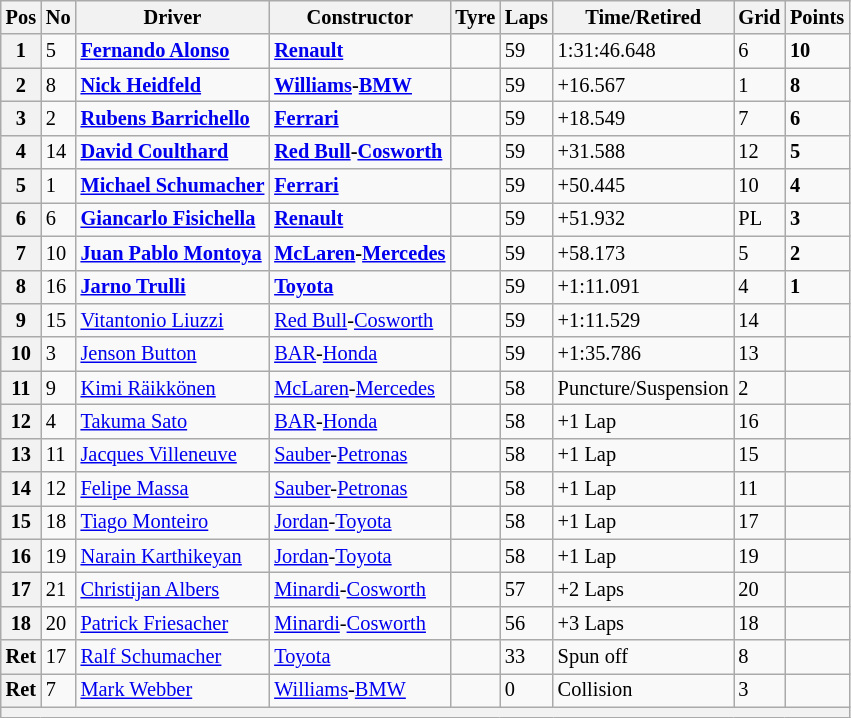<table class="wikitable" style="font-size: 85%">
<tr>
<th>Pos</th>
<th>No</th>
<th>Driver</th>
<th>Constructor</th>
<th>Tyre</th>
<th>Laps</th>
<th>Time/Retired</th>
<th>Grid</th>
<th>Points</th>
</tr>
<tr>
<th>1</th>
<td>5</td>
<td> <strong><a href='#'>Fernando Alonso</a></strong></td>
<td><strong><a href='#'>Renault</a></strong></td>
<td></td>
<td>59</td>
<td>1:31:46.648</td>
<td>6</td>
<td><strong>10</strong></td>
</tr>
<tr>
<th>2</th>
<td>8</td>
<td> <strong><a href='#'>Nick Heidfeld</a></strong></td>
<td><strong><a href='#'>Williams</a>-<a href='#'>BMW</a></strong></td>
<td></td>
<td>59</td>
<td>+16.567</td>
<td>1</td>
<td><strong>8</strong></td>
</tr>
<tr>
<th>3</th>
<td>2</td>
<td> <strong><a href='#'>Rubens Barrichello</a></strong></td>
<td><strong><a href='#'>Ferrari</a></strong></td>
<td></td>
<td>59</td>
<td>+18.549</td>
<td>7</td>
<td><strong>6</strong></td>
</tr>
<tr>
<th>4</th>
<td>14</td>
<td> <strong><a href='#'>David Coulthard</a></strong></td>
<td><strong><a href='#'>Red Bull</a>-<a href='#'>Cosworth</a></strong></td>
<td></td>
<td>59</td>
<td>+31.588</td>
<td>12</td>
<td><strong>5</strong></td>
</tr>
<tr>
<th>5</th>
<td>1</td>
<td> <strong><a href='#'>Michael Schumacher</a></strong></td>
<td><strong><a href='#'>Ferrari</a></strong></td>
<td></td>
<td>59</td>
<td>+50.445</td>
<td>10</td>
<td><strong>4</strong></td>
</tr>
<tr>
<th>6</th>
<td>6</td>
<td> <strong><a href='#'>Giancarlo Fisichella</a></strong></td>
<td><strong><a href='#'>Renault</a></strong></td>
<td></td>
<td>59</td>
<td>+51.932</td>
<td>PL</td>
<td><strong>3</strong></td>
</tr>
<tr>
<th>7</th>
<td>10</td>
<td> <strong><a href='#'>Juan Pablo Montoya</a></strong></td>
<td><strong><a href='#'>McLaren</a>-<a href='#'>Mercedes</a></strong></td>
<td></td>
<td>59</td>
<td>+58.173</td>
<td>5</td>
<td><strong>2</strong></td>
</tr>
<tr>
<th>8</th>
<td>16</td>
<td> <strong><a href='#'>Jarno Trulli</a></strong></td>
<td><strong><a href='#'>Toyota</a></strong></td>
<td></td>
<td>59</td>
<td>+1:11.091</td>
<td>4</td>
<td><strong>1</strong></td>
</tr>
<tr>
<th>9</th>
<td>15</td>
<td> <a href='#'>Vitantonio Liuzzi</a></td>
<td><a href='#'>Red Bull</a>-<a href='#'>Cosworth</a></td>
<td></td>
<td>59</td>
<td>+1:11.529</td>
<td>14</td>
<td> </td>
</tr>
<tr>
<th>10</th>
<td>3</td>
<td> <a href='#'>Jenson Button</a></td>
<td><a href='#'>BAR</a>-<a href='#'>Honda</a></td>
<td></td>
<td>59</td>
<td>+1:35.786</td>
<td>13</td>
<td> </td>
</tr>
<tr>
<th>11</th>
<td>9</td>
<td> <a href='#'>Kimi Räikkönen</a></td>
<td><a href='#'>McLaren</a>-<a href='#'>Mercedes</a></td>
<td></td>
<td>58</td>
<td>Puncture/Suspension</td>
<td>2</td>
<td> </td>
</tr>
<tr>
<th>12</th>
<td>4</td>
<td> <a href='#'>Takuma Sato</a></td>
<td><a href='#'>BAR</a>-<a href='#'>Honda</a></td>
<td></td>
<td>58</td>
<td>+1 Lap</td>
<td>16</td>
<td> </td>
</tr>
<tr>
<th>13</th>
<td>11</td>
<td> <a href='#'>Jacques Villeneuve</a></td>
<td><a href='#'>Sauber</a>-<a href='#'>Petronas</a></td>
<td></td>
<td>58</td>
<td>+1 Lap</td>
<td>15</td>
<td> </td>
</tr>
<tr>
<th>14</th>
<td>12</td>
<td> <a href='#'>Felipe Massa</a></td>
<td><a href='#'>Sauber</a>-<a href='#'>Petronas</a></td>
<td></td>
<td>58</td>
<td>+1 Lap</td>
<td>11</td>
<td> </td>
</tr>
<tr>
<th>15</th>
<td>18</td>
<td> <a href='#'>Tiago Monteiro</a></td>
<td><a href='#'>Jordan</a>-<a href='#'>Toyota</a></td>
<td></td>
<td>58</td>
<td>+1 Lap</td>
<td>17</td>
<td> </td>
</tr>
<tr>
<th>16</th>
<td>19</td>
<td> <a href='#'>Narain Karthikeyan</a></td>
<td><a href='#'>Jordan</a>-<a href='#'>Toyota</a></td>
<td></td>
<td>58</td>
<td>+1 Lap</td>
<td>19</td>
<td> </td>
</tr>
<tr>
<th>17</th>
<td>21</td>
<td> <a href='#'>Christijan Albers</a></td>
<td><a href='#'>Minardi</a>-<a href='#'>Cosworth</a></td>
<td></td>
<td>57</td>
<td>+2 Laps</td>
<td>20</td>
<td> </td>
</tr>
<tr>
<th>18</th>
<td>20</td>
<td> <a href='#'>Patrick Friesacher</a></td>
<td><a href='#'>Minardi</a>-<a href='#'>Cosworth</a></td>
<td></td>
<td>56</td>
<td>+3 Laps</td>
<td>18</td>
<td> </td>
</tr>
<tr>
<th>Ret</th>
<td>17</td>
<td> <a href='#'>Ralf Schumacher</a></td>
<td><a href='#'>Toyota</a></td>
<td></td>
<td>33</td>
<td>Spun off</td>
<td>8</td>
<td> </td>
</tr>
<tr>
<th>Ret</th>
<td>7</td>
<td> <a href='#'>Mark Webber</a></td>
<td><a href='#'>Williams</a>-<a href='#'>BMW</a></td>
<td></td>
<td>0</td>
<td>Collision</td>
<td>3</td>
<td> </td>
</tr>
<tr>
<th colspan="9"></th>
</tr>
</table>
